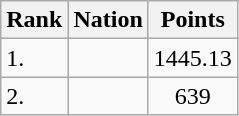<table class="wikitable sortable">
<tr>
<th>Rank</th>
<th>Nation</th>
<th>Points</th>
</tr>
<tr>
<td>1.</td>
<td></td>
<td align=center>1445.13</td>
</tr>
<tr>
<td>2.</td>
<td></td>
<td align=center>639</td>
</tr>
</table>
